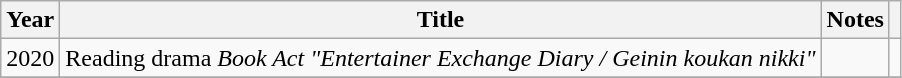<table class="wikitable">
<tr>
<th>Year</th>
<th>Title</th>
<th>Notes</th>
<th></th>
</tr>
<tr>
<td>2020</td>
<td>Reading drama <em>Book Act "Entertainer Exchange Diary / Geinin koukan nikki"</em></td>
<td></td>
<td></td>
</tr>
<tr>
</tr>
</table>
